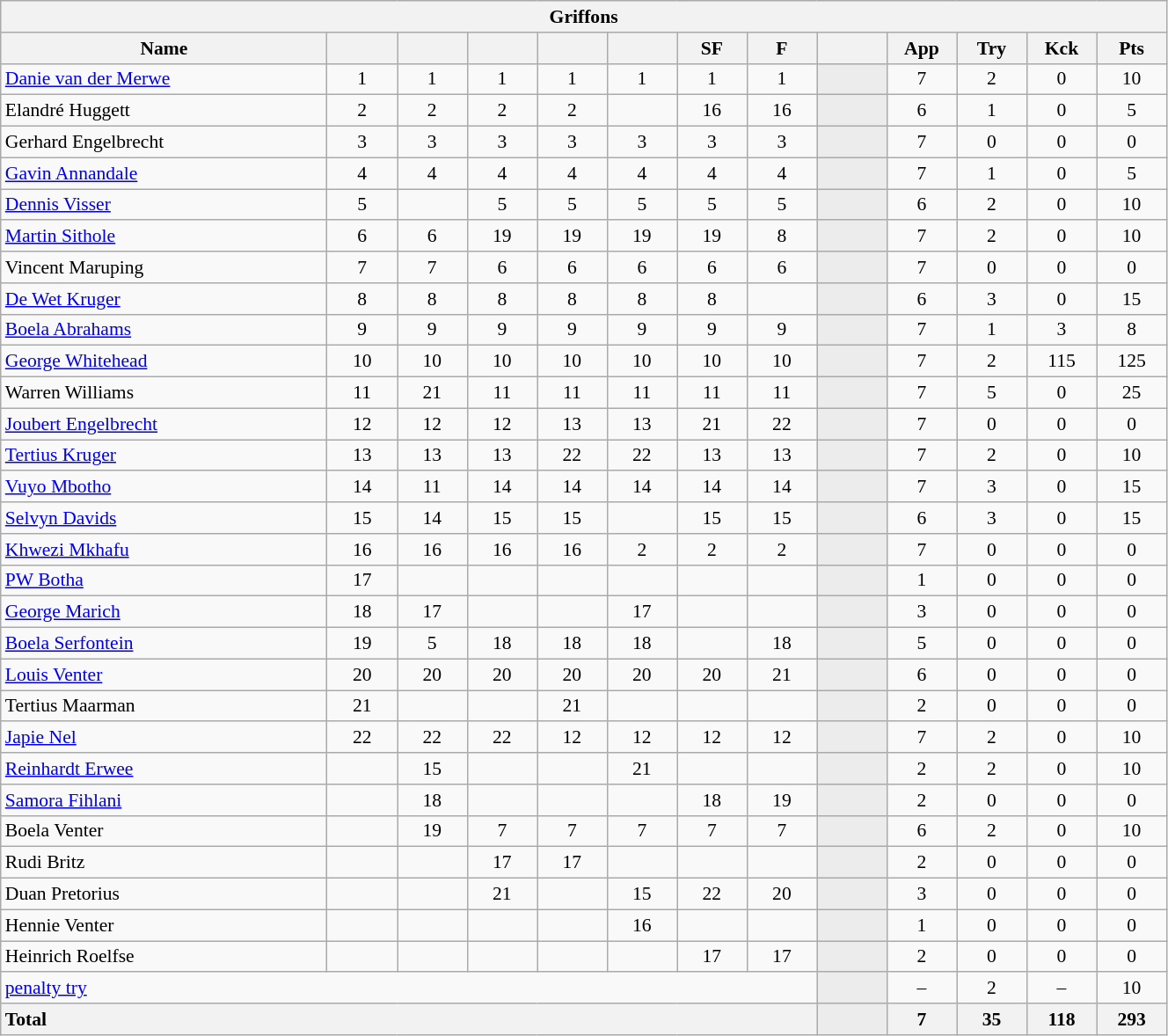<table class="wikitable collapsible collapsed sortable" style="text-align:center; font-size:90%; width:70%">
<tr>
<th colspan="100%">Griffons</th>
</tr>
<tr>
<th style="width:28%;">Name</th>
<th style="width:6%;"></th>
<th style="width:6%;"></th>
<th style="width:6%;"></th>
<th style="width:6%;"></th>
<th style="width:6%;"></th>
<th style="width:6%;">SF</th>
<th style="width:6%;">F</th>
<th style="width:6%;"></th>
<th style="width:6%;">App</th>
<th style="width:6%;">Try</th>
<th style="width:6%;">Kck</th>
<th style="width:6%;">Pts</th>
</tr>
<tr>
<td style="text-align:left;"><a href='#'>Danie van der Merwe</a></td>
<td>1</td>
<td>1</td>
<td>1</td>
<td>1</td>
<td>1</td>
<td>1</td>
<td>1</td>
<td style="background:#ECECEC;"></td>
<td>7</td>
<td>2</td>
<td>0</td>
<td>10</td>
</tr>
<tr>
<td style="text-align:left;">Elandré Huggett</td>
<td>2</td>
<td>2</td>
<td>2</td>
<td>2</td>
<td></td>
<td>16 </td>
<td>16 </td>
<td style="background:#ECECEC;"></td>
<td>6</td>
<td>1</td>
<td>0</td>
<td>5</td>
</tr>
<tr>
<td style="text-align:left;">Gerhard Engelbrecht</td>
<td>3</td>
<td>3</td>
<td>3</td>
<td>3</td>
<td>3</td>
<td>3</td>
<td>3</td>
<td style="background:#ECECEC;"></td>
<td>7</td>
<td>0</td>
<td>0</td>
<td>0</td>
</tr>
<tr>
<td style="text-align:left;"><a href='#'>Gavin Annandale</a></td>
<td>4</td>
<td>4</td>
<td>4</td>
<td>4</td>
<td>4</td>
<td>4</td>
<td>4</td>
<td style="background:#ECECEC;"></td>
<td>7</td>
<td>1</td>
<td>0</td>
<td>5</td>
</tr>
<tr>
<td style="text-align:left;"><a href='#'>Dennis Visser</a></td>
<td>5</td>
<td></td>
<td>5</td>
<td>5</td>
<td>5</td>
<td>5</td>
<td>5</td>
<td style="background:#ECECEC;"></td>
<td>6</td>
<td>2</td>
<td>0</td>
<td>10</td>
</tr>
<tr>
<td style="text-align:left;"><a href='#'>Martin Sithole</a></td>
<td>6</td>
<td>6</td>
<td>19 </td>
<td>19 </td>
<td>19 </td>
<td>19 </td>
<td>8</td>
<td style="background:#ECECEC;"></td>
<td>7</td>
<td>2</td>
<td>0</td>
<td>10</td>
</tr>
<tr>
<td style="text-align:left;">Vincent Maruping</td>
<td>7</td>
<td>7</td>
<td>6</td>
<td>6</td>
<td>6</td>
<td>6</td>
<td>6</td>
<td style="background:#ECECEC;"></td>
<td>7</td>
<td>0</td>
<td>0</td>
<td>0</td>
</tr>
<tr>
<td style="text-align:left;"><a href='#'>De Wet Kruger</a></td>
<td>8</td>
<td>8</td>
<td>8</td>
<td>8</td>
<td>8</td>
<td>8</td>
<td></td>
<td style="background:#ECECEC;"></td>
<td>6</td>
<td>3</td>
<td>0</td>
<td>15</td>
</tr>
<tr>
<td style="text-align:left;"><a href='#'>Boela Abrahams</a></td>
<td>9</td>
<td>9</td>
<td>9</td>
<td>9</td>
<td>9</td>
<td>9</td>
<td>9</td>
<td style="background:#ECECEC;"></td>
<td>7</td>
<td>1</td>
<td>3</td>
<td>8</td>
</tr>
<tr>
<td style="text-align:left;"><a href='#'>George Whitehead</a></td>
<td>10</td>
<td>10</td>
<td>10</td>
<td>10</td>
<td>10</td>
<td>10</td>
<td>10</td>
<td style="background:#ECECEC;"></td>
<td>7</td>
<td>2</td>
<td>115</td>
<td>125</td>
</tr>
<tr>
<td style="text-align:left;">Warren Williams</td>
<td>11</td>
<td>21 </td>
<td>11</td>
<td>11</td>
<td>11</td>
<td>11</td>
<td>11</td>
<td style="background:#ECECEC;"></td>
<td>7</td>
<td>5</td>
<td>0</td>
<td>25</td>
</tr>
<tr>
<td style="text-align:left;"><a href='#'>Joubert Engelbrecht</a></td>
<td>12</td>
<td>12</td>
<td>12</td>
<td>13</td>
<td>13</td>
<td>21 </td>
<td>22 </td>
<td style="background:#ECECEC;"></td>
<td>7</td>
<td>0</td>
<td>0</td>
<td>0</td>
</tr>
<tr>
<td style="text-align:left;"><a href='#'>Tertius Kruger</a></td>
<td>13</td>
<td>13</td>
<td>13</td>
<td>22 </td>
<td>22 </td>
<td>13</td>
<td>13</td>
<td style="background:#ECECEC;"></td>
<td>7</td>
<td>2</td>
<td>0</td>
<td>10</td>
</tr>
<tr>
<td style="text-align:left;"><a href='#'>Vuyo Mbotho</a></td>
<td>14</td>
<td>11</td>
<td>14</td>
<td>14</td>
<td>14</td>
<td>14</td>
<td>14</td>
<td style="background:#ECECEC;"></td>
<td>7</td>
<td>3</td>
<td>0</td>
<td>15</td>
</tr>
<tr>
<td style="text-align:left;"><a href='#'>Selvyn Davids</a></td>
<td>15</td>
<td>14</td>
<td>15</td>
<td>15</td>
<td></td>
<td>15</td>
<td>15</td>
<td style="background:#ECECEC;"></td>
<td>6</td>
<td>3</td>
<td>0</td>
<td>15</td>
</tr>
<tr>
<td style="text-align:left;"><a href='#'>Khwezi Mkhafu</a></td>
<td>16 </td>
<td>16 </td>
<td>16 </td>
<td>16 </td>
<td>2</td>
<td>2</td>
<td>2</td>
<td style="background:#ECECEC;"></td>
<td>7</td>
<td>0</td>
<td>0</td>
<td>0</td>
</tr>
<tr>
<td style="text-align:left;"><a href='#'>PW Botha</a></td>
<td>17 </td>
<td></td>
<td></td>
<td></td>
<td></td>
<td></td>
<td></td>
<td style="background:#ECECEC;"></td>
<td>1</td>
<td>0</td>
<td>0</td>
<td>0</td>
</tr>
<tr>
<td style="text-align:left;"><a href='#'>George Marich</a></td>
<td>18 </td>
<td>17 </td>
<td></td>
<td></td>
<td>17 </td>
<td></td>
<td></td>
<td style="background:#ECECEC;"></td>
<td>3</td>
<td>0</td>
<td>0</td>
<td>0</td>
</tr>
<tr>
<td style="text-align:left;"><a href='#'>Boela Serfontein</a></td>
<td>19 </td>
<td>5</td>
<td>18</td>
<td>18 </td>
<td>18 </td>
<td></td>
<td>18 </td>
<td style="background:#ECECEC;"></td>
<td>5</td>
<td>0</td>
<td>0</td>
<td>0</td>
</tr>
<tr>
<td style="text-align:left;"><a href='#'>Louis Venter</a></td>
<td>20 </td>
<td>20</td>
<td>20 </td>
<td>20 </td>
<td>20 </td>
<td>20 </td>
<td>21 </td>
<td style="background:#ECECEC;"></td>
<td>6</td>
<td>0</td>
<td>0</td>
<td>0</td>
</tr>
<tr>
<td style="text-align:left;">Tertius Maarman</td>
<td>21 </td>
<td></td>
<td></td>
<td>21 </td>
<td></td>
<td></td>
<td></td>
<td style="background:#ECECEC;"></td>
<td>2</td>
<td>0</td>
<td>0</td>
<td>0</td>
</tr>
<tr>
<td style="text-align:left;"><a href='#'>Japie Nel</a></td>
<td>22 </td>
<td>22 </td>
<td>22 </td>
<td>12</td>
<td>12</td>
<td>12</td>
<td>12</td>
<td style="background:#ECECEC;"></td>
<td>7</td>
<td>2</td>
<td>0</td>
<td>10</td>
</tr>
<tr>
<td style="text-align:left;"><a href='#'>Reinhardt Erwee</a></td>
<td></td>
<td>15</td>
<td></td>
<td></td>
<td>21 </td>
<td></td>
<td></td>
<td style="background:#ECECEC;"></td>
<td>2</td>
<td>2</td>
<td>0</td>
<td>10</td>
</tr>
<tr>
<td style="text-align:left;"><a href='#'>Samora Fihlani</a></td>
<td></td>
<td>18</td>
<td></td>
<td></td>
<td></td>
<td>18 </td>
<td>19 </td>
<td style="background:#ECECEC;"></td>
<td>2</td>
<td>0</td>
<td>0</td>
<td>0</td>
</tr>
<tr>
<td style="text-align:left;">Boela Venter</td>
<td></td>
<td>19 </td>
<td>7</td>
<td>7</td>
<td>7</td>
<td>7</td>
<td>7</td>
<td style="background:#ECECEC;"></td>
<td>6</td>
<td>2</td>
<td>0</td>
<td>10</td>
</tr>
<tr>
<td style="text-align:left;">Rudi Britz</td>
<td></td>
<td></td>
<td>17 </td>
<td>17 </td>
<td></td>
<td></td>
<td></td>
<td style="background:#ECECEC;"></td>
<td>2</td>
<td>0</td>
<td>0</td>
<td>0</td>
</tr>
<tr>
<td style="text-align:left;">Duan Pretorius</td>
<td></td>
<td></td>
<td>21 </td>
<td></td>
<td>15</td>
<td>22</td>
<td>20 </td>
<td style="background:#ECECEC;"></td>
<td>3</td>
<td>0</td>
<td>0</td>
<td>0</td>
</tr>
<tr>
<td style="text-align:left;">Hennie Venter</td>
<td></td>
<td></td>
<td></td>
<td></td>
<td>16 </td>
<td></td>
<td></td>
<td style="background:#ECECEC;"></td>
<td>1</td>
<td>0</td>
<td>0</td>
<td>0</td>
</tr>
<tr>
<td style="text-align:left;">Heinrich Roelfse</td>
<td></td>
<td></td>
<td></td>
<td></td>
<td></td>
<td>17 </td>
<td>17 </td>
<td style="background:#ECECEC;"></td>
<td>2</td>
<td>0</td>
<td>0</td>
<td>0</td>
</tr>
<tr>
<td colspan="8" style="text-align:left;"><a href='#'>penalty try</a></td>
<td style="background:#ECECEC;"></td>
<td>–</td>
<td>2</td>
<td>–</td>
<td>10</td>
</tr>
<tr>
<th colspan="8" style="text-align:left;">Total</th>
<th style="background:#ECECEC;"></th>
<th>7</th>
<th>35</th>
<th>118</th>
<th>293</th>
</tr>
</table>
